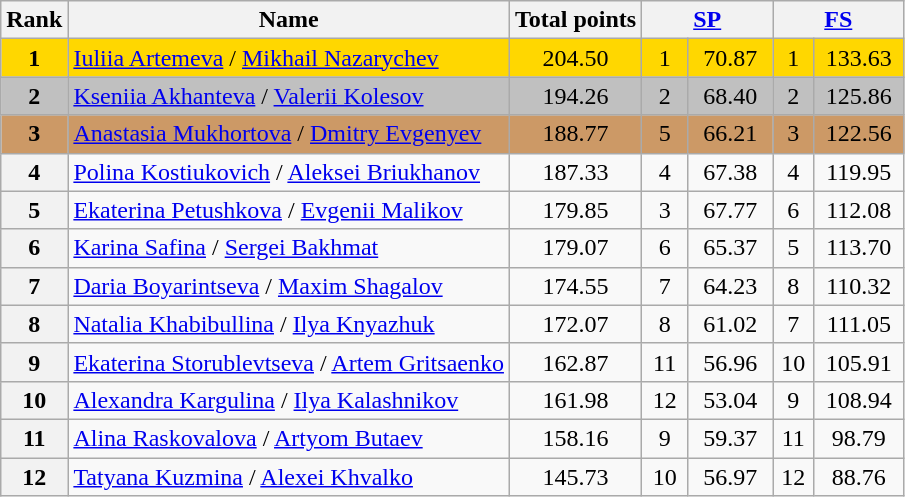<table class="wikitable sortable">
<tr>
<th>Rank</th>
<th>Name</th>
<th>Total points</th>
<th colspan="2" width="80px"><a href='#'>SP</a></th>
<th colspan="2" width="80px"><a href='#'>FS</a></th>
</tr>
<tr bgcolor="gold">
<td align="center"><strong>1</strong></td>
<td><a href='#'>Iuliia Artemeva</a> / <a href='#'>Mikhail Nazarychev</a></td>
<td align="center">204.50</td>
<td align="center">1</td>
<td align="center">70.87</td>
<td align="center">1</td>
<td align="center">133.63</td>
</tr>
<tr bgcolor="silver">
<td align="center"><strong>2</strong></td>
<td><a href='#'>Kseniia Akhanteva</a> / <a href='#'>Valerii Kolesov</a></td>
<td align="center">194.26</td>
<td align="center">2</td>
<td align="center">68.40</td>
<td align="center">2</td>
<td align="center">125.86</td>
</tr>
<tr bgcolor="cc9966">
<td align="center"><strong>3</strong></td>
<td><a href='#'>Anastasia Mukhortova</a> / <a href='#'>Dmitry Evgenyev</a></td>
<td align="center">188.77</td>
<td align="center">5</td>
<td align="center">66.21</td>
<td align="center">3</td>
<td align="center">122.56</td>
</tr>
<tr>
<th>4</th>
<td><a href='#'>Polina Kostiukovich</a> / <a href='#'>Aleksei Briukhanov</a></td>
<td align="center">187.33</td>
<td align="center">4</td>
<td align="center">67.38</td>
<td align="center">4</td>
<td align="center">119.95</td>
</tr>
<tr>
<th>5</th>
<td><a href='#'>Ekaterina Petushkova</a> / <a href='#'>Evgenii Malikov</a></td>
<td align="center">179.85</td>
<td align="center">3</td>
<td align="center">67.77</td>
<td align="center">6</td>
<td align="center">112.08</td>
</tr>
<tr>
<th>6</th>
<td><a href='#'>Karina Safina</a> / <a href='#'>Sergei Bakhmat</a></td>
<td align="center">179.07</td>
<td align="center">6</td>
<td align="center">65.37</td>
<td align="center">5</td>
<td align="center">113.70</td>
</tr>
<tr>
<th>7</th>
<td><a href='#'>Daria Boyarintseva</a> / <a href='#'>Maxim Shagalov</a></td>
<td align="center">174.55</td>
<td align="center">7</td>
<td align="center">64.23</td>
<td align="center">8</td>
<td align="center">110.32</td>
</tr>
<tr>
<th>8</th>
<td><a href='#'>Natalia Khabibullina</a> / <a href='#'>Ilya Knyazhuk</a></td>
<td align="center">172.07</td>
<td align="center">8</td>
<td align="center">61.02</td>
<td align="center">7</td>
<td align="center">111.05</td>
</tr>
<tr>
<th>9</th>
<td><a href='#'>Ekaterina Storublevtseva</a> / <a href='#'>Artem Gritsaenko</a></td>
<td align="center">162.87</td>
<td align="center">11</td>
<td align="center">56.96</td>
<td align="center">10</td>
<td align="center">105.91</td>
</tr>
<tr>
<th>10</th>
<td><a href='#'>Alexandra Kargulina</a> / <a href='#'>Ilya Kalashnikov</a></td>
<td align="center">161.98</td>
<td align="center">12</td>
<td align="center">53.04</td>
<td align="center">9</td>
<td align="center">108.94</td>
</tr>
<tr>
<th>11</th>
<td><a href='#'>Alina Raskovalova</a> / <a href='#'>Artyom Butaev</a></td>
<td align="center">158.16</td>
<td align="center">9</td>
<td align="center">59.37</td>
<td align="center">11</td>
<td align="center">98.79</td>
</tr>
<tr>
<th>12</th>
<td><a href='#'>Tatyana Kuzmina</a> / <a href='#'>Alexei Khvalko</a></td>
<td align="center">145.73</td>
<td align="center">10</td>
<td align="center">56.97</td>
<td align="center">12</td>
<td align="center">88.76</td>
</tr>
</table>
